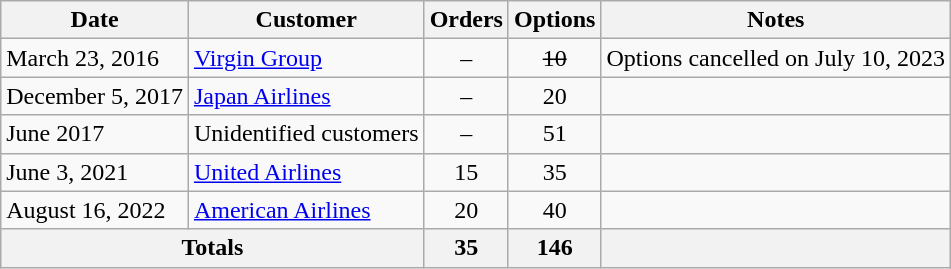<table class="wikitable sortable">
<tr>
<th data-sort-type="date">Date</th>
<th>Customer</th>
<th>Orders</th>
<th>Options</th>
<th>Notes</th>
</tr>
<tr>
<td>March 23, 2016</td>
<td><a href='#'>Virgin Group</a></td>
<td style="text-align:center">–</td>
<td style="text-align:center"><s>10</s></td>
<td>Options cancelled on July 10, 2023</td>
</tr>
<tr>
<td>December 5, 2017</td>
<td><a href='#'>Japan Airlines</a></td>
<td style="text-align:center">–</td>
<td style="text-align:center">20</td>
<td></td>
</tr>
<tr>
<td>June 2017</td>
<td>Unidentified customers</td>
<td style="text-align:center">–</td>
<td style="text-align:center">51</td>
<td></td>
</tr>
<tr>
<td>June 3, 2021</td>
<td><a href='#'>United Airlines</a></td>
<td style="text-align:center">15</td>
<td style="text-align:center">35</td>
<td></td>
</tr>
<tr>
<td>August 16, 2022</td>
<td><a href='#'>American Airlines</a></td>
<td style="text-align:center">20</td>
<td style="text-align:center">40</td>
<td></td>
</tr>
<tr>
<th colspan="2">Totals</th>
<th>35</th>
<th>146</th>
<th></th>
</tr>
</table>
